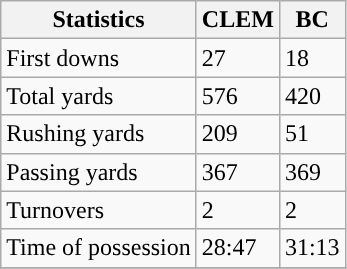<table class="wikitable">
<tr>
<th>Statistics</th>
<th>CLEM</th>
<th>BC</th>
</tr>
<tr>
<td>First downs</td>
<td>27</td>
<td>18</td>
</tr>
<tr>
<td>Total yards</td>
<td>576</td>
<td>420</td>
</tr>
<tr>
<td>Rushing yards</td>
<td>209</td>
<td>51</td>
</tr>
<tr>
<td>Passing yards</td>
<td>367</td>
<td>369</td>
</tr>
<tr>
<td>Turnovers</td>
<td>2</td>
<td>2</td>
</tr>
<tr>
<td>Time of possession</td>
<td>28:47</td>
<td>31:13</td>
</tr>
<tr>
</tr>
</table>
